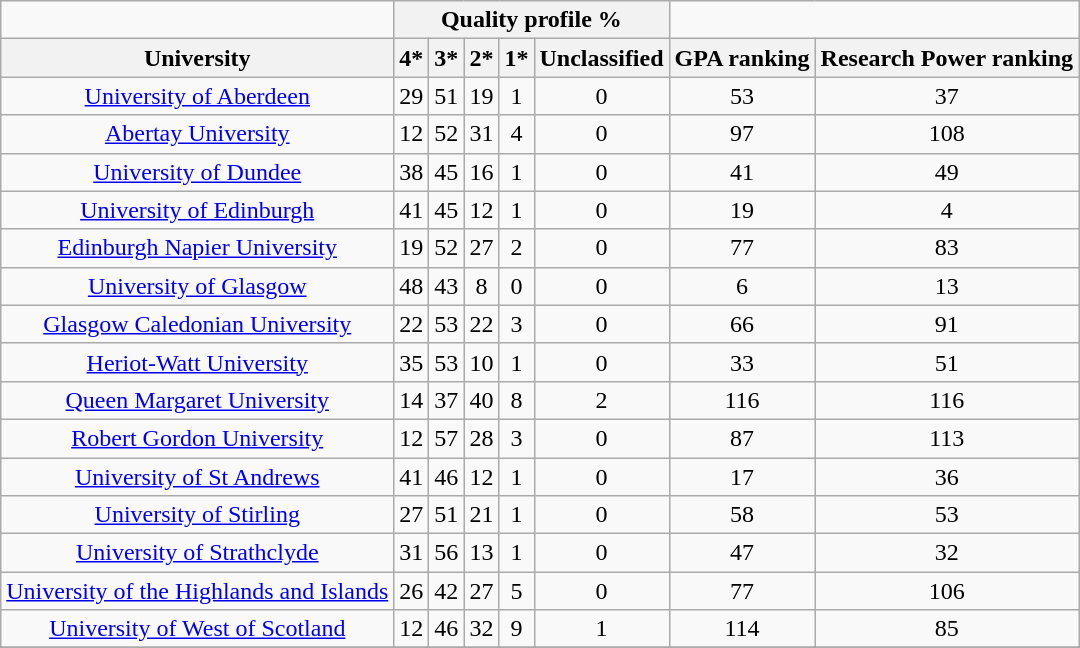<table class="wikitable sortable plainrowheaders" style="text-align:center;">
<tr>
<th colspan="1" rowspan="1" style="border: none; background: none;"></th>
<th colspan="5">Quality profile %</th>
</tr>
<tr>
<th>University</th>
<th>4*</th>
<th>3*</th>
<th>2*</th>
<th>1*</th>
<th>Unclassified</th>
<th>GPA ranking</th>
<th>Research Power ranking</th>
</tr>
<tr>
<td><a href='#'>University of Aberdeen</a></td>
<td>29</td>
<td>51</td>
<td>19</td>
<td>1</td>
<td>0</td>
<td>53</td>
<td>37</td>
</tr>
<tr>
<td><a href='#'>Abertay University</a></td>
<td>12</td>
<td>52</td>
<td>31</td>
<td>4</td>
<td>0</td>
<td>97</td>
<td>108</td>
</tr>
<tr>
<td><a href='#'>University of Dundee</a></td>
<td>38</td>
<td>45</td>
<td>16</td>
<td>1</td>
<td>0</td>
<td>41</td>
<td>49</td>
</tr>
<tr>
<td><a href='#'>University of Edinburgh</a></td>
<td>41</td>
<td>45</td>
<td>12</td>
<td>1</td>
<td>0</td>
<td>19</td>
<td>4</td>
</tr>
<tr>
<td><a href='#'>Edinburgh Napier University</a></td>
<td>19</td>
<td>52</td>
<td>27</td>
<td>2</td>
<td>0</td>
<td>77</td>
<td>83</td>
</tr>
<tr>
<td><a href='#'>University of Glasgow</a></td>
<td>48</td>
<td>43</td>
<td>8</td>
<td>0</td>
<td>0</td>
<td>6</td>
<td>13</td>
</tr>
<tr>
<td><a href='#'>Glasgow Caledonian University</a></td>
<td>22</td>
<td>53</td>
<td>22</td>
<td>3</td>
<td>0</td>
<td>66</td>
<td>91</td>
</tr>
<tr>
<td><a href='#'>Heriot-Watt University</a></td>
<td>35</td>
<td>53</td>
<td>10</td>
<td>1</td>
<td>0</td>
<td>33</td>
<td>51</td>
</tr>
<tr>
<td><a href='#'>Queen Margaret University</a></td>
<td>14</td>
<td>37</td>
<td>40</td>
<td>8</td>
<td>2</td>
<td>116</td>
<td>116</td>
</tr>
<tr>
<td><a href='#'>Robert Gordon University</a></td>
<td>12</td>
<td>57</td>
<td>28</td>
<td>3</td>
<td>0</td>
<td>87</td>
<td>113</td>
</tr>
<tr>
<td><a href='#'>University of St Andrews</a></td>
<td>41</td>
<td>46</td>
<td>12</td>
<td>1</td>
<td>0</td>
<td>17</td>
<td>36</td>
</tr>
<tr>
<td><a href='#'>University of Stirling</a></td>
<td>27</td>
<td>51</td>
<td>21</td>
<td>1</td>
<td>0</td>
<td>58</td>
<td>53</td>
</tr>
<tr>
<td><a href='#'>University of Strathclyde</a></td>
<td>31</td>
<td>56</td>
<td>13</td>
<td>1</td>
<td>0</td>
<td>47</td>
<td>32</td>
</tr>
<tr>
<td><a href='#'>University of the Highlands and Islands</a></td>
<td>26</td>
<td>42</td>
<td>27</td>
<td>5</td>
<td>0</td>
<td>77</td>
<td>106</td>
</tr>
<tr>
<td><a href='#'>University of West of Scotland</a></td>
<td>12</td>
<td>46</td>
<td>32</td>
<td>9</td>
<td>1</td>
<td>114</td>
<td>85</td>
</tr>
<tr>
</tr>
</table>
